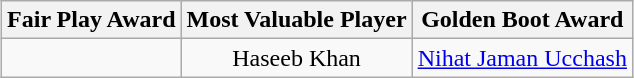<table class="wikitable" style="margin:auto">
<tr>
<th colspan="2">Fair Play Award</th>
<th colspan="2">Most Valuable Player</th>
<th colspan="2">Golden Boot Award</th>
</tr>
<tr>
<td colspan="2" align="center"></td>
<td colspan="2" align="center"> Haseeb Khan</td>
<td colspan="2" align="center"> <a href='#'>Nihat Jaman Ucchash</a></td>
</tr>
</table>
